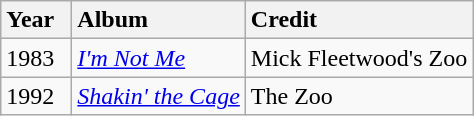<table class="wikitable">
<tr>
<th style="vertical-align:top; text-align:left; width:40px;">Year</th>
<th style="text-align:left; vertical-align:top;">Album</th>
<th style="text-align:left; vertical-align:top;">Credit</th>
</tr>
<tr style="vertical-align:top;">
<td style="text-align:left; ">1983</td>
<td style="text-align:left; "><em><a href='#'>I'm Not Me</a></em></td>
<td style="text-align:left; ">Mick Fleetwood's Zoo</td>
</tr>
<tr style="vertical-align:top;">
<td style="text-align:left; ">1992</td>
<td style="text-align:left; "><em><a href='#'>Shakin' the Cage</a></em></td>
<td style="text-align:left; ">The Zoo</td>
</tr>
</table>
